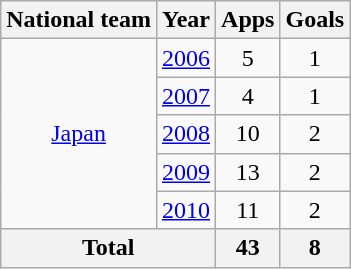<table class="wikitable" style="text-align:center">
<tr>
<th>National team</th>
<th>Year</th>
<th>Apps</th>
<th>Goals</th>
</tr>
<tr>
<td rowspan="5"><a href='#'>Japan</a></td>
<td><a href='#'>2006</a></td>
<td>5</td>
<td>1</td>
</tr>
<tr>
<td><a href='#'>2007</a></td>
<td>4</td>
<td>1</td>
</tr>
<tr>
<td><a href='#'>2008</a></td>
<td>10</td>
<td>2</td>
</tr>
<tr>
<td><a href='#'>2009</a></td>
<td>13</td>
<td>2</td>
</tr>
<tr>
<td><a href='#'>2010</a></td>
<td>11</td>
<td>2</td>
</tr>
<tr>
<th colspan="2">Total</th>
<th>43</th>
<th>8</th>
</tr>
</table>
